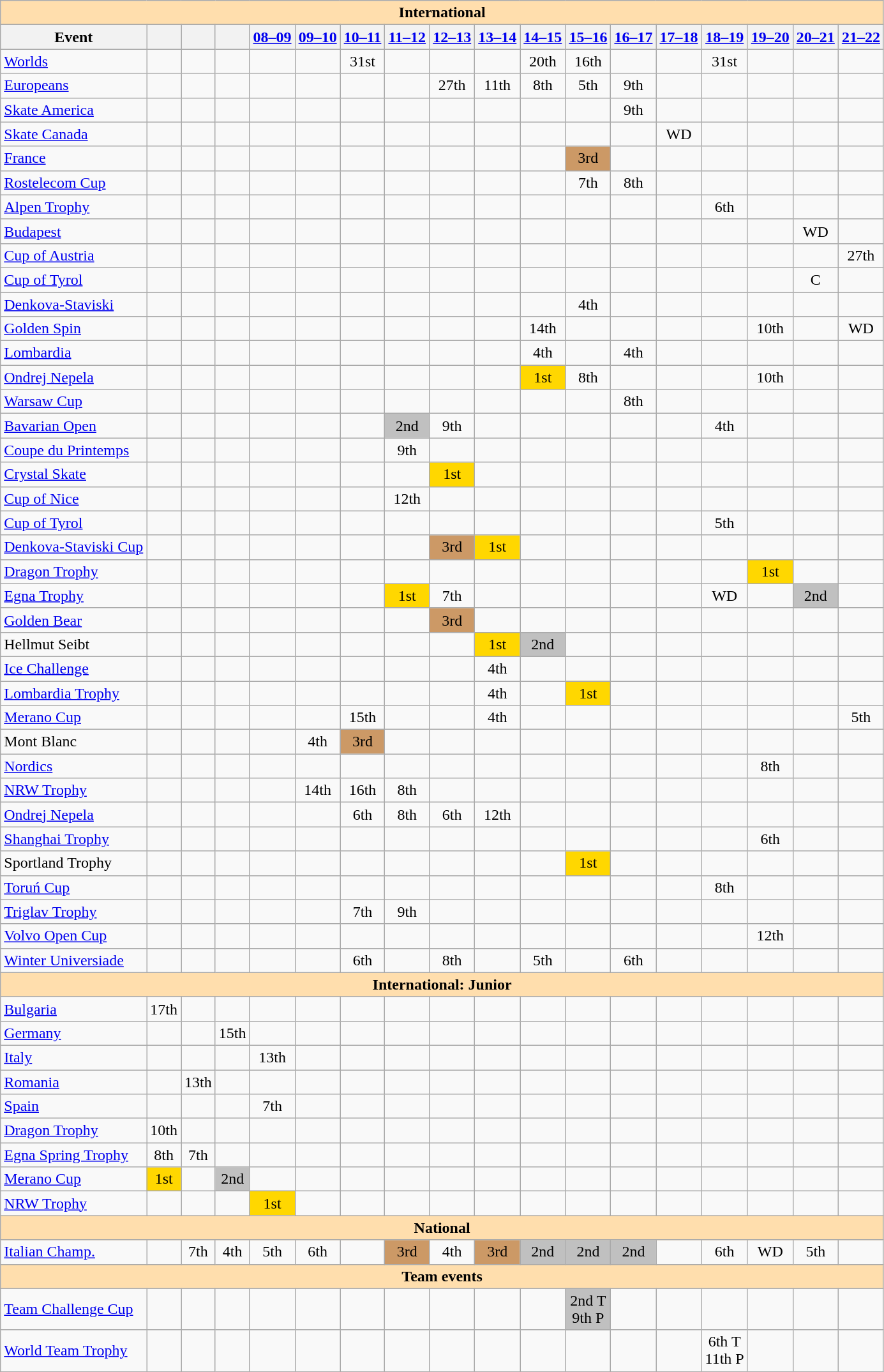<table class="wikitable" style="text-align:center">
<tr>
<th style="background-color: #ffdead; " colspan=18 align=center>International</th>
</tr>
<tr>
<th>Event</th>
<th></th>
<th></th>
<th></th>
<th><a href='#'>08–09</a></th>
<th><a href='#'>09–10</a></th>
<th><a href='#'>10–11</a></th>
<th><a href='#'>11–12</a></th>
<th><a href='#'>12–13</a></th>
<th><a href='#'>13–14</a></th>
<th><a href='#'>14–15</a></th>
<th><a href='#'>15–16</a></th>
<th><a href='#'>16–17</a></th>
<th><a href='#'>17–18</a></th>
<th><a href='#'>18–19</a></th>
<th><a href='#'>19–20</a></th>
<th><a href='#'>20–21</a></th>
<th><a href='#'>21–22</a></th>
</tr>
<tr>
<td align=left><a href='#'>Worlds</a></td>
<td></td>
<td></td>
<td></td>
<td></td>
<td></td>
<td>31st</td>
<td></td>
<td></td>
<td></td>
<td>20th</td>
<td>16th</td>
<td></td>
<td></td>
<td>31st</td>
<td></td>
<td></td>
<td></td>
</tr>
<tr>
<td align=left><a href='#'>Europeans</a></td>
<td></td>
<td></td>
<td></td>
<td></td>
<td></td>
<td></td>
<td></td>
<td>27th</td>
<td>11th</td>
<td>8th</td>
<td>5th</td>
<td>9th</td>
<td></td>
<td></td>
<td></td>
<td></td>
<td></td>
</tr>
<tr>
<td align=left> <a href='#'>Skate America</a></td>
<td></td>
<td></td>
<td></td>
<td></td>
<td></td>
<td></td>
<td></td>
<td></td>
<td></td>
<td></td>
<td></td>
<td>9th</td>
<td></td>
<td></td>
<td></td>
<td></td>
<td></td>
</tr>
<tr>
<td align=left> <a href='#'>Skate Canada</a></td>
<td></td>
<td></td>
<td></td>
<td></td>
<td></td>
<td></td>
<td></td>
<td></td>
<td></td>
<td></td>
<td></td>
<td></td>
<td>WD</td>
<td></td>
<td></td>
<td></td>
<td></td>
</tr>
<tr>
<td align=left> <a href='#'>France</a></td>
<td></td>
<td></td>
<td></td>
<td></td>
<td></td>
<td></td>
<td></td>
<td></td>
<td></td>
<td></td>
<td bgcolor=cc9966>3rd</td>
<td></td>
<td></td>
<td></td>
<td></td>
<td></td>
<td></td>
</tr>
<tr>
<td align=left> <a href='#'>Rostelecom Cup</a></td>
<td></td>
<td></td>
<td></td>
<td></td>
<td></td>
<td></td>
<td></td>
<td></td>
<td></td>
<td></td>
<td>7th</td>
<td>8th</td>
<td></td>
<td></td>
<td></td>
<td></td>
<td></td>
</tr>
<tr>
<td align=left> <a href='#'>Alpen Trophy</a></td>
<td></td>
<td></td>
<td></td>
<td></td>
<td></td>
<td></td>
<td></td>
<td></td>
<td></td>
<td></td>
<td></td>
<td></td>
<td></td>
<td>6th</td>
<td></td>
<td></td>
<td></td>
</tr>
<tr>
<td align=left> <a href='#'>Budapest</a></td>
<td></td>
<td></td>
<td></td>
<td></td>
<td></td>
<td></td>
<td></td>
<td></td>
<td></td>
<td></td>
<td></td>
<td></td>
<td></td>
<td></td>
<td></td>
<td>WD</td>
<td></td>
</tr>
<tr>
<td align=left> <a href='#'>Cup of Austria</a></td>
<td></td>
<td></td>
<td></td>
<td></td>
<td></td>
<td></td>
<td></td>
<td></td>
<td></td>
<td></td>
<td></td>
<td></td>
<td></td>
<td></td>
<td></td>
<td></td>
<td>27th</td>
</tr>
<tr>
<td align=left> <a href='#'>Cup of Tyrol</a></td>
<td></td>
<td></td>
<td></td>
<td></td>
<td></td>
<td></td>
<td></td>
<td></td>
<td></td>
<td></td>
<td></td>
<td></td>
<td></td>
<td></td>
<td></td>
<td>C</td>
<td></td>
</tr>
<tr>
<td align=left> <a href='#'>Denkova-Staviski</a></td>
<td></td>
<td></td>
<td></td>
<td></td>
<td></td>
<td></td>
<td></td>
<td></td>
<td></td>
<td></td>
<td>4th</td>
<td></td>
<td></td>
<td></td>
<td></td>
<td></td>
<td></td>
</tr>
<tr>
<td align=left> <a href='#'>Golden Spin</a></td>
<td></td>
<td></td>
<td></td>
<td></td>
<td></td>
<td></td>
<td></td>
<td></td>
<td></td>
<td>14th</td>
<td></td>
<td></td>
<td></td>
<td></td>
<td>10th</td>
<td></td>
<td>WD</td>
</tr>
<tr>
<td align=left> <a href='#'>Lombardia</a></td>
<td></td>
<td></td>
<td></td>
<td></td>
<td></td>
<td></td>
<td></td>
<td></td>
<td></td>
<td>4th</td>
<td></td>
<td>4th</td>
<td></td>
<td></td>
<td></td>
<td></td>
<td></td>
</tr>
<tr>
<td align=left> <a href='#'>Ondrej Nepela</a></td>
<td></td>
<td></td>
<td></td>
<td></td>
<td></td>
<td></td>
<td></td>
<td></td>
<td></td>
<td bgcolor=gold>1st</td>
<td>8th</td>
<td></td>
<td></td>
<td></td>
<td>10th</td>
<td></td>
<td></td>
</tr>
<tr>
<td align=left> <a href='#'>Warsaw Cup</a></td>
<td></td>
<td></td>
<td></td>
<td></td>
<td></td>
<td></td>
<td></td>
<td></td>
<td></td>
<td></td>
<td></td>
<td>8th</td>
<td></td>
<td></td>
<td></td>
<td></td>
<td></td>
</tr>
<tr>
<td align=left><a href='#'>Bavarian Open</a></td>
<td></td>
<td></td>
<td></td>
<td></td>
<td></td>
<td></td>
<td bgcolor=silver>2nd</td>
<td>9th</td>
<td></td>
<td></td>
<td></td>
<td></td>
<td></td>
<td>4th</td>
<td></td>
<td></td>
<td></td>
</tr>
<tr>
<td align=left><a href='#'>Coupe du Printemps</a></td>
<td></td>
<td></td>
<td></td>
<td></td>
<td></td>
<td></td>
<td>9th</td>
<td></td>
<td></td>
<td></td>
<td></td>
<td></td>
<td></td>
<td></td>
<td></td>
<td></td>
<td></td>
</tr>
<tr>
<td align=left><a href='#'>Crystal Skate</a></td>
<td></td>
<td></td>
<td></td>
<td></td>
<td></td>
<td></td>
<td></td>
<td bgcolor=gold>1st</td>
<td></td>
<td></td>
<td></td>
<td></td>
<td></td>
<td></td>
<td></td>
<td></td>
<td></td>
</tr>
<tr>
<td align=left><a href='#'>Cup of Nice</a></td>
<td></td>
<td></td>
<td></td>
<td></td>
<td></td>
<td></td>
<td>12th</td>
<td></td>
<td></td>
<td></td>
<td></td>
<td></td>
<td></td>
<td></td>
<td></td>
<td></td>
<td></td>
</tr>
<tr |>
<td align=left><a href='#'>Cup of Tyrol</a></td>
<td></td>
<td></td>
<td></td>
<td></td>
<td></td>
<td></td>
<td></td>
<td></td>
<td></td>
<td></td>
<td></td>
<td></td>
<td></td>
<td>5th</td>
<td></td>
<td></td>
<td></td>
</tr>
<tr>
<td align=left><a href='#'>Denkova-Staviski Cup</a></td>
<td></td>
<td></td>
<td></td>
<td></td>
<td></td>
<td></td>
<td></td>
<td bgcolor=cc9966>3rd</td>
<td bgcolor=gold>1st</td>
<td></td>
<td></td>
<td></td>
<td></td>
<td></td>
<td></td>
<td></td>
<td></td>
</tr>
<tr>
<td align=left><a href='#'>Dragon Trophy</a></td>
<td></td>
<td></td>
<td></td>
<td></td>
<td></td>
<td></td>
<td></td>
<td></td>
<td></td>
<td></td>
<td></td>
<td></td>
<td></td>
<td></td>
<td bgcolor=gold>1st</td>
<td></td>
<td></td>
</tr>
<tr>
<td align=left><a href='#'>Egna Trophy</a></td>
<td></td>
<td></td>
<td></td>
<td></td>
<td></td>
<td></td>
<td bgcolor=gold>1st</td>
<td>7th</td>
<td></td>
<td></td>
<td></td>
<td></td>
<td></td>
<td>WD</td>
<td></td>
<td bgcolor=silver>2nd</td>
<td></td>
</tr>
<tr>
<td align=left><a href='#'>Golden Bear</a></td>
<td></td>
<td></td>
<td></td>
<td></td>
<td></td>
<td></td>
<td></td>
<td bgcolor=cc9966>3rd</td>
<td></td>
<td></td>
<td></td>
<td></td>
<td></td>
<td></td>
<td></td>
<td></td>
<td></td>
</tr>
<tr>
<td align=left>Hellmut Seibt</td>
<td></td>
<td></td>
<td></td>
<td></td>
<td></td>
<td></td>
<td></td>
<td></td>
<td bgcolor=gold>1st</td>
<td bgcolor=silver>2nd</td>
<td></td>
<td></td>
<td></td>
<td></td>
<td></td>
<td></td>
<td></td>
</tr>
<tr>
<td align=left><a href='#'>Ice Challenge</a></td>
<td></td>
<td></td>
<td></td>
<td></td>
<td></td>
<td></td>
<td></td>
<td></td>
<td>4th</td>
<td></td>
<td></td>
<td></td>
<td></td>
<td></td>
<td></td>
<td></td>
<td></td>
</tr>
<tr>
<td align=left><a href='#'>Lombardia Trophy</a></td>
<td></td>
<td></td>
<td></td>
<td></td>
<td></td>
<td></td>
<td></td>
<td></td>
<td>4th</td>
<td></td>
<td bgcolor=gold>1st</td>
<td></td>
<td></td>
<td></td>
<td></td>
<td></td>
<td></td>
</tr>
<tr>
<td align=left><a href='#'>Merano Cup</a></td>
<td></td>
<td></td>
<td></td>
<td></td>
<td></td>
<td>15th</td>
<td></td>
<td></td>
<td>4th</td>
<td></td>
<td></td>
<td></td>
<td></td>
<td></td>
<td></td>
<td></td>
<td>5th</td>
</tr>
<tr>
<td align=left>Mont Blanc</td>
<td></td>
<td></td>
<td></td>
<td></td>
<td>4th</td>
<td bgcolor=cc9966>3rd</td>
<td></td>
<td></td>
<td></td>
<td></td>
<td></td>
<td></td>
<td></td>
<td></td>
<td></td>
<td></td>
<td></td>
</tr>
<tr>
<td align=left><a href='#'>Nordics</a></td>
<td></td>
<td></td>
<td></td>
<td></td>
<td></td>
<td></td>
<td></td>
<td></td>
<td></td>
<td></td>
<td></td>
<td></td>
<td></td>
<td></td>
<td>8th</td>
<td></td>
<td></td>
</tr>
<tr>
<td align=left><a href='#'>NRW Trophy</a></td>
<td></td>
<td></td>
<td></td>
<td></td>
<td>14th</td>
<td>16th</td>
<td>8th</td>
<td></td>
<td></td>
<td></td>
<td></td>
<td></td>
<td></td>
<td></td>
<td></td>
<td></td>
<td></td>
</tr>
<tr>
<td align=left><a href='#'>Ondrej Nepela</a></td>
<td></td>
<td></td>
<td></td>
<td></td>
<td></td>
<td>6th</td>
<td>8th</td>
<td>6th</td>
<td>12th</td>
<td></td>
<td></td>
<td></td>
<td></td>
<td></td>
<td></td>
<td></td>
<td></td>
</tr>
<tr>
<td align=left><a href='#'>Shanghai Trophy</a></td>
<td></td>
<td></td>
<td></td>
<td></td>
<td></td>
<td></td>
<td></td>
<td></td>
<td></td>
<td></td>
<td></td>
<td></td>
<td></td>
<td></td>
<td>6th</td>
<td></td>
<td></td>
</tr>
<tr>
<td align=left>Sportland Trophy</td>
<td></td>
<td></td>
<td></td>
<td></td>
<td></td>
<td></td>
<td></td>
<td></td>
<td></td>
<td></td>
<td bgcolor=gold>1st</td>
<td></td>
<td></td>
<td></td>
<td></td>
<td></td>
<td></td>
</tr>
<tr>
<td align=left><a href='#'>Toruń Cup</a></td>
<td></td>
<td></td>
<td></td>
<td></td>
<td></td>
<td></td>
<td></td>
<td></td>
<td></td>
<td></td>
<td></td>
<td></td>
<td></td>
<td>8th</td>
<td></td>
<td></td>
<td></td>
</tr>
<tr>
<td align=left><a href='#'>Triglav Trophy</a></td>
<td></td>
<td></td>
<td></td>
<td></td>
<td></td>
<td>7th</td>
<td>9th</td>
<td></td>
<td></td>
<td></td>
<td></td>
<td></td>
<td></td>
<td></td>
<td></td>
<td></td>
<td></td>
</tr>
<tr>
<td align=left><a href='#'>Volvo Open Cup</a></td>
<td></td>
<td></td>
<td></td>
<td></td>
<td></td>
<td></td>
<td></td>
<td></td>
<td></td>
<td></td>
<td></td>
<td></td>
<td></td>
<td></td>
<td>12th</td>
<td></td>
<td></td>
</tr>
<tr>
<td align=left><a href='#'>Winter Universiade</a></td>
<td></td>
<td></td>
<td></td>
<td></td>
<td></td>
<td>6th</td>
<td></td>
<td>8th</td>
<td></td>
<td>5th</td>
<td></td>
<td>6th</td>
<td></td>
<td></td>
<td></td>
<td></td>
<td></td>
</tr>
<tr>
<th style="background-color: #ffdead; " colspan=18 align=center>International: Junior</th>
</tr>
<tr>
<td align=left> <a href='#'>Bulgaria</a></td>
<td>17th</td>
<td></td>
<td></td>
<td></td>
<td></td>
<td></td>
<td></td>
<td></td>
<td></td>
<td></td>
<td></td>
<td></td>
<td></td>
<td></td>
<td></td>
<td></td>
<td></td>
</tr>
<tr>
<td align=left> <a href='#'>Germany</a></td>
<td></td>
<td></td>
<td>15th</td>
<td></td>
<td></td>
<td></td>
<td></td>
<td></td>
<td></td>
<td></td>
<td></td>
<td></td>
<td></td>
<td></td>
<td></td>
<td></td>
<td></td>
</tr>
<tr>
<td align=left> <a href='#'>Italy</a></td>
<td></td>
<td></td>
<td></td>
<td>13th</td>
<td></td>
<td></td>
<td></td>
<td></td>
<td></td>
<td></td>
<td></td>
<td></td>
<td></td>
<td></td>
<td></td>
<td></td>
<td></td>
</tr>
<tr>
<td align=left> <a href='#'>Romania</a></td>
<td></td>
<td>13th</td>
<td></td>
<td></td>
<td></td>
<td></td>
<td></td>
<td></td>
<td></td>
<td></td>
<td></td>
<td></td>
<td></td>
<td></td>
<td></td>
<td></td>
<td></td>
</tr>
<tr>
<td align=left> <a href='#'>Spain</a></td>
<td></td>
<td></td>
<td></td>
<td>7th</td>
<td></td>
<td></td>
<td></td>
<td></td>
<td></td>
<td></td>
<td></td>
<td></td>
<td></td>
<td></td>
<td></td>
<td></td>
<td></td>
</tr>
<tr>
<td align=left><a href='#'>Dragon Trophy</a></td>
<td>10th</td>
<td></td>
<td></td>
<td></td>
<td></td>
<td></td>
<td></td>
<td></td>
<td></td>
<td></td>
<td></td>
<td></td>
<td></td>
<td></td>
<td></td>
<td></td>
<td></td>
</tr>
<tr>
<td align=left><a href='#'>Egna Spring Trophy</a></td>
<td>8th</td>
<td>7th</td>
<td></td>
<td></td>
<td></td>
<td></td>
<td></td>
<td></td>
<td></td>
<td></td>
<td></td>
<td></td>
<td></td>
<td></td>
<td></td>
<td></td>
<td></td>
</tr>
<tr>
<td align=left><a href='#'>Merano Cup</a></td>
<td bgcolor=gold>1st</td>
<td></td>
<td bgcolor=silver>2nd</td>
<td></td>
<td></td>
<td></td>
<td></td>
<td></td>
<td></td>
<td></td>
<td></td>
<td></td>
<td></td>
<td></td>
<td></td>
<td></td>
<td></td>
</tr>
<tr>
<td align=left><a href='#'>NRW Trophy</a></td>
<td></td>
<td></td>
<td></td>
<td bgcolor=gold>1st</td>
<td></td>
<td></td>
<td></td>
<td></td>
<td></td>
<td></td>
<td></td>
<td></td>
<td></td>
<td></td>
<td></td>
<td></td>
<td></td>
</tr>
<tr>
<th style="background-color: #ffdead; " colspan=18 align=center>National</th>
</tr>
<tr>
<td align=left><a href='#'>Italian Champ.</a></td>
<td></td>
<td>7th</td>
<td>4th</td>
<td>5th</td>
<td>6th</td>
<td></td>
<td bgcolor=cc9966>3rd</td>
<td>4th</td>
<td bgcolor=cc9966>3rd</td>
<td bgcolor=silver>2nd</td>
<td bgcolor=silver>2nd</td>
<td bgcolor=silver>2nd</td>
<td></td>
<td>6th</td>
<td>WD</td>
<td>5th</td>
<td></td>
</tr>
<tr>
<th style="background-color: #ffdead; " colspan=18 align=center>Team events</th>
</tr>
<tr>
<td align=left><a href='#'>Team Challenge Cup</a></td>
<td></td>
<td></td>
<td></td>
<td></td>
<td></td>
<td></td>
<td></td>
<td></td>
<td></td>
<td></td>
<td bgcolor=silver>2nd T <br> 9th P</td>
<td></td>
<td></td>
<td></td>
<td></td>
<td></td>
<td></td>
</tr>
<tr>
<td align=left><a href='#'>World Team Trophy</a></td>
<td></td>
<td></td>
<td></td>
<td></td>
<td></td>
<td></td>
<td></td>
<td></td>
<td></td>
<td></td>
<td></td>
<td></td>
<td></td>
<td>6th T <br> 11th P</td>
<td></td>
<td></td>
<td></td>
</tr>
</table>
